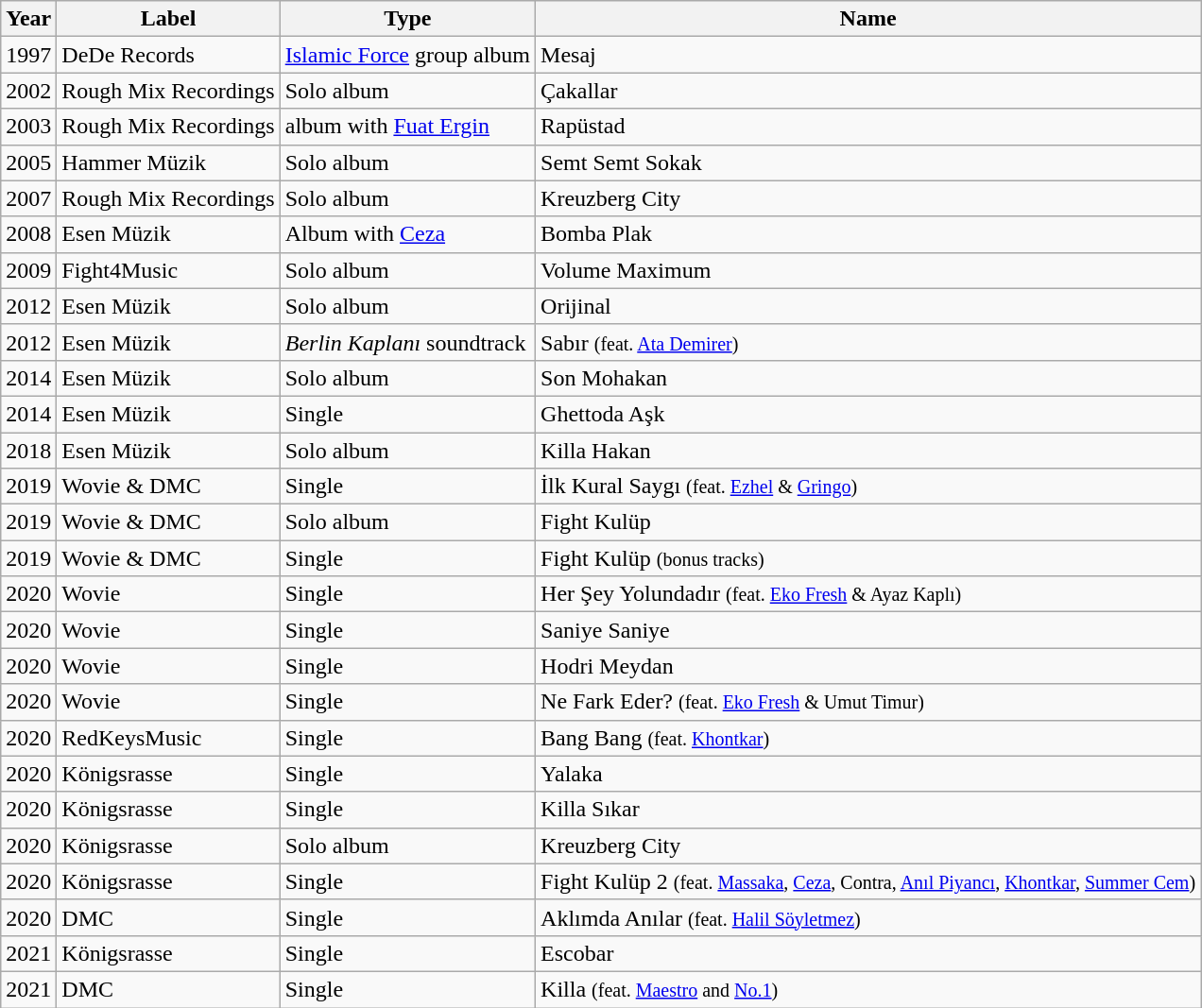<table class="wikitable">
<tr>
<th>Year</th>
<th>Label</th>
<th>Type</th>
<th>Name</th>
</tr>
<tr>
<td>1997</td>
<td>DeDe Records</td>
<td><a href='#'>Islamic Force</a> group album</td>
<td>Mesaj</td>
</tr>
<tr>
<td>2002</td>
<td>Rough Mix Recordings</td>
<td>Solo album</td>
<td>Çakallar</td>
</tr>
<tr>
<td>2003</td>
<td>Rough Mix Recordings</td>
<td>album with <a href='#'>Fuat Ergin</a></td>
<td>Rapüstad</td>
</tr>
<tr>
<td>2005</td>
<td>Hammer Müzik</td>
<td>Solo album</td>
<td>Semt Semt Sokak</td>
</tr>
<tr>
<td>2007</td>
<td>Rough Mix Recordings</td>
<td>Solo album</td>
<td>Kreuzberg City</td>
</tr>
<tr>
<td>2008</td>
<td>Esen Müzik</td>
<td>Album with <a href='#'>Ceza</a></td>
<td>Bomba Plak</td>
</tr>
<tr>
<td>2009</td>
<td>Fight4Music</td>
<td>Solo album</td>
<td>Volume Maximum</td>
</tr>
<tr>
<td>2012</td>
<td>Esen Müzik</td>
<td>Solo album</td>
<td>Orijinal</td>
</tr>
<tr>
<td>2012</td>
<td>Esen Müzik</td>
<td><em>Berlin Kaplanı</em> soundtrack</td>
<td>Sabır <small>(feat. <a href='#'>Ata Demirer</a>)</small></td>
</tr>
<tr>
<td>2014</td>
<td>Esen Müzik</td>
<td>Solo album</td>
<td>Son Mohakan</td>
</tr>
<tr>
<td>2014</td>
<td>Esen Müzik</td>
<td>Single</td>
<td>Ghettoda Aşk</td>
</tr>
<tr>
<td>2018</td>
<td>Esen Müzik</td>
<td>Solo album</td>
<td>Killa Hakan</td>
</tr>
<tr>
<td>2019</td>
<td>Wovie & DMC</td>
<td>Single</td>
<td>İlk Kural Saygı <small>(feat. <a href='#'>Ezhel</a> & <a href='#'>Gringo</a>)</small></td>
</tr>
<tr>
<td>2019</td>
<td>Wovie & DMC</td>
<td>Solo album</td>
<td>Fight Kulüp</td>
</tr>
<tr>
<td>2019</td>
<td>Wovie & DMC</td>
<td>Single</td>
<td>Fight Kulüp <small>(bonus tracks)</small></td>
</tr>
<tr>
<td>2020</td>
<td>Wovie</td>
<td>Single</td>
<td>Her Şey Yolundadır <small>(feat. <a href='#'>Eko Fresh</a> & Ayaz Kaplı)</small></td>
</tr>
<tr>
<td>2020</td>
<td>Wovie</td>
<td>Single</td>
<td>Saniye Saniye</td>
</tr>
<tr>
<td>2020</td>
<td>Wovie</td>
<td>Single</td>
<td>Hodri Meydan</td>
</tr>
<tr>
<td>2020</td>
<td>Wovie</td>
<td>Single</td>
<td>Ne Fark Eder? <small>(feat. <a href='#'>Eko Fresh</a> & Umut Timur)</small></td>
</tr>
<tr>
<td>2020</td>
<td>RedKeysMusic</td>
<td>Single</td>
<td>Bang Bang <small>(feat. <a href='#'>Khontkar</a>)</small></td>
</tr>
<tr>
<td>2020</td>
<td>Königsrasse</td>
<td>Single</td>
<td>Yalaka</td>
</tr>
<tr>
<td>2020</td>
<td>Königsrasse</td>
<td>Single</td>
<td>Killa Sıkar</td>
</tr>
<tr>
<td>2020</td>
<td>Königsrasse</td>
<td>Solo album</td>
<td>Kreuzberg City</td>
</tr>
<tr>
<td>2020</td>
<td>Königsrasse</td>
<td>Single</td>
<td>Fight Kulüp 2 <small> (feat. <a href='#'>Massaka</a>, <a href='#'>Ceza</a>, Contra, <a href='#'>Anıl Piyancı</a>, <a href='#'>Khontkar</a>, <a href='#'>Summer Cem</a>)</small></td>
</tr>
<tr>
<td>2020</td>
<td>DMC</td>
<td>Single</td>
<td>Aklımda Anılar <small> (feat. <a href='#'>Halil Söyletmez</a>)</small></td>
</tr>
<tr>
<td>2021</td>
<td>Königsrasse</td>
<td>Single</td>
<td>Escobar</td>
</tr>
<tr>
<td>2021</td>
<td>DMC</td>
<td>Single</td>
<td>Killa <small> (feat. <a href='#'>Maestro</a> and <a href='#'>No.1</a>)</small></td>
</tr>
</table>
